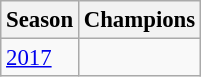<table class="wikitable" style="font-size:95%;">
<tr>
<th>Season</th>
<th>Champions</th>
</tr>
<tr Kl Tigers>
<td><a href='#'>2017</a></td>
<td></td>
</tr>
</table>
